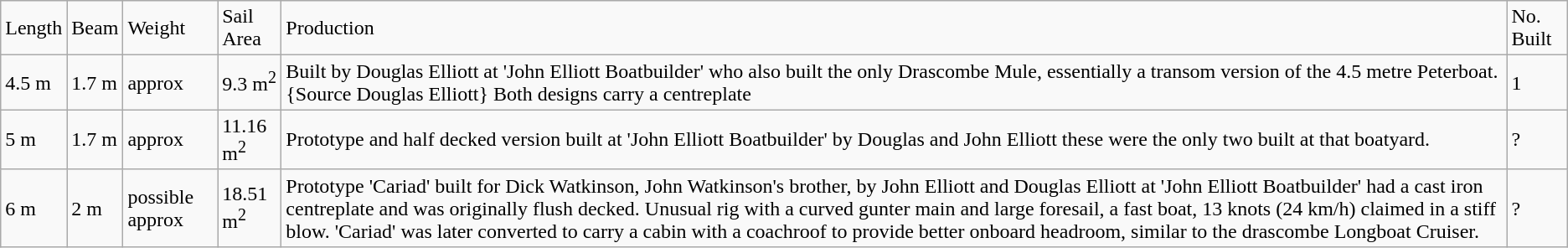<table class="wikitable">
<tr>
<td>Length</td>
<td>Beam</td>
<td>Weight</td>
<td>Sail Area</td>
<td>Production</td>
<td>No. Built</td>
</tr>
<tr>
<td>4.5 m</td>
<td>1.7 m</td>
<td>approx </td>
<td>9.3 m<sup>2</sup></td>
<td>Built by Douglas Elliott at 'John Elliott Boatbuilder' who also built the only Drascombe Mule, essentially a transom version of the 4.5 metre Peterboat.{Source Douglas Elliott} Both designs carry a  centreplate</td>
<td>1</td>
</tr>
<tr>
<td>5 m</td>
<td>1.7 m</td>
<td>approx </td>
<td>11.16 m<sup>2</sup></td>
<td>Prototype and half decked version built at 'John Elliott Boatbuilder' by Douglas and John Elliott these were the only two built at that boatyard.</td>
<td>?</td>
</tr>
<tr>
<td>6 m</td>
<td>2 m</td>
<td>possible approx </td>
<td>18.51 m<sup>2</sup></td>
<td>Prototype 'Cariad' built for Dick Watkinson, John Watkinson's brother, by John Elliott and Douglas Elliott at 'John Elliott Boatbuilder' had a  cast iron centreplate and was originally flush decked. Unusual rig with a curved gunter main and large foresail, a fast boat, 13 knots (24 km/h) claimed in a stiff blow. 'Cariad' was later converted to carry a cabin with a coachroof to provide better onboard headroom, similar to the drascombe Longboat Cruiser.</td>
<td>?</td>
</tr>
</table>
